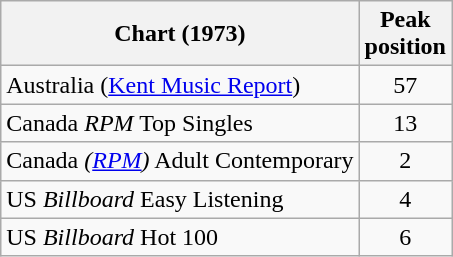<table class="wikitable sortable">
<tr>
<th align="left">Chart (1973)</th>
<th style="text-align:center;">Peak<br>position</th>
</tr>
<tr>
<td>Australia (<a href='#'>Kent Music Report</a>)</td>
<td style="text-align:center;">57</td>
</tr>
<tr>
<td align="left">Canada <em>RPM</em> Top Singles </td>
<td style="text-align:center;">13</td>
</tr>
<tr>
<td>Canada <em>(<a href='#'>RPM</a>)</em> Adult Contemporary</td>
<td style="text-align:center;">2</td>
</tr>
<tr>
<td align="left">US <em>Billboard</em> Easy Listening</td>
<td style="text-align:center;">4</td>
</tr>
<tr>
<td align="left">US <em>Billboard</em> Hot 100</td>
<td style="text-align:center;">6</td>
</tr>
</table>
